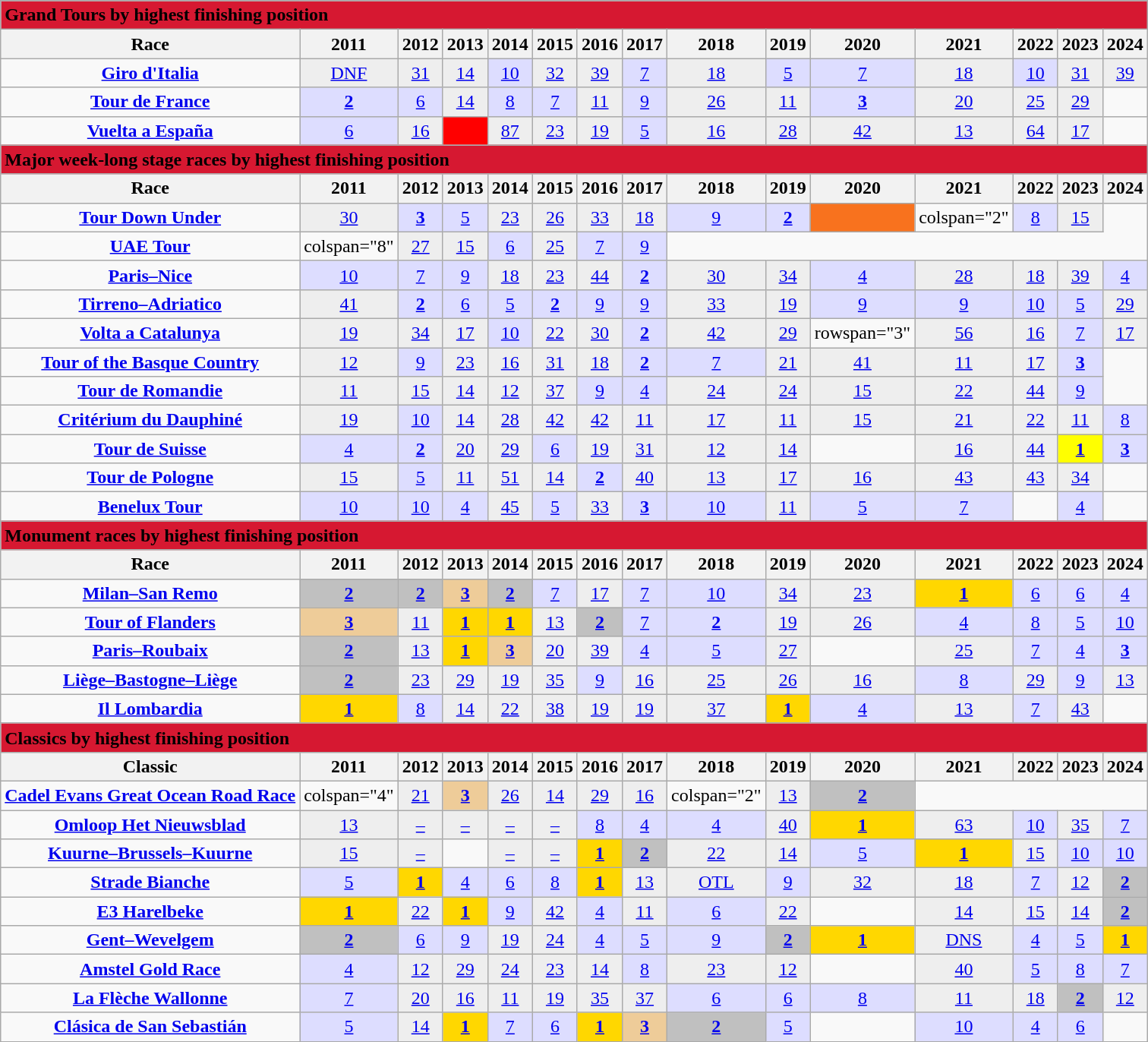<table class="wikitable">
<tr style="background:#eee;">
</tr>
<tr>
<td style="background:#D61831;" colspan="20"><strong>Grand Tours by highest finishing position</strong></td>
</tr>
<tr>
<th>Race</th>
<th>2011</th>
<th>2012</th>
<th>2013</th>
<th>2014</th>
<th>2015</th>
<th>2016</th>
<th>2017</th>
<th>2018</th>
<th>2019</th>
<th>2020</th>
<th>2021</th>
<th>2022</th>
<th>2023</th>
<th>2024</th>
</tr>
<tr align="center">
<td><strong><a href='#'>Giro d'Italia</a></strong></td>
<td style="background:#eee;"><a href='#'>DNF</a></td>
<td style="background:#eee;"><a href='#'>31</a></td>
<td style="background:#eee;"><a href='#'>14</a></td>
<td style="background:#ddf;"><a href='#'>10</a></td>
<td style="background:#eee;"><a href='#'>32</a></td>
<td style="background:#eee;"><a href='#'>39</a></td>
<td style="background:#ddf;"><a href='#'>7</a></td>
<td style="background:#eee;"><a href='#'>18</a></td>
<td style="background:#ddf;"><a href='#'>5</a></td>
<td style="background:#ddf;"><a href='#'>7</a></td>
<td style="background:#eee;"><a href='#'>18</a></td>
<td style="background:#ddf;"><a href='#'>10</a></td>
<td style="background:#eee;"><a href='#'>31</a></td>
<td style="background:#eee;"><a href='#'>39</a></td>
</tr>
<tr align="center">
<td><strong><a href='#'>Tour de France</a></strong></td>
<td style="background:#ddf;"><a href='#'><strong>2</strong></a></td>
<td style="background:#ddf;"><a href='#'>6</a></td>
<td style="background:#eee;"><a href='#'>14</a></td>
<td style="background:#ddf;"><a href='#'>8</a></td>
<td style="background:#ddf;"><a href='#'>7</a></td>
<td style="background:#eee;"><a href='#'>11</a></td>
<td style="background:#ddf;"><a href='#'>9</a></td>
<td style="background:#eee;"><a href='#'>26</a></td>
<td style="background:#eee;"><a href='#'>11</a></td>
<td style="background:#ddf;"><a href='#'><strong>3</strong></a></td>
<td style="background:#eee;"><a href='#'>20</a></td>
<td style="background:#eee;"><a href='#'>25</a></td>
<td style="background:#eee;"><a href='#'>29</a></td>
<td></td>
</tr>
<tr align="center">
<td><strong><a href='#'>Vuelta a España</a></strong></td>
<td style="background:#ddf;"><a href='#'>6</a></td>
<td style="background:#eee;"><a href='#'>16</a></td>
<td style="background:red;"></td>
<td style="background:#eee;"><a href='#'>87</a></td>
<td style="background:#eee;"><a href='#'>23</a></td>
<td style="background:#eee;"><a href='#'>19</a></td>
<td style="background:#ddf;"><a href='#'>5</a></td>
<td style="background:#eee;"><a href='#'>16</a></td>
<td style="background:#eee;"><a href='#'>28</a></td>
<td style="background:#eee;"><a href='#'>42</a></td>
<td style="background:#eee;"><a href='#'>13</a></td>
<td style="background:#eee;"><a href='#'>64</a></td>
<td style="background:#eee;"><a href='#'>17</a></td>
<td></td>
</tr>
<tr>
<td style="background:#D61831;" colspan="20"><strong>Major week-long stage races by highest finishing position</strong></td>
</tr>
<tr>
<th>Race</th>
<th>2011</th>
<th>2012</th>
<th>2013</th>
<th>2014</th>
<th>2015</th>
<th>2016</th>
<th>2017</th>
<th>2018</th>
<th>2019</th>
<th>2020</th>
<th>2021</th>
<th>2022</th>
<th>2023</th>
<th>2024</th>
</tr>
<tr align="center">
<td><strong><a href='#'>Tour Down Under</a></strong></td>
<td style="background:#eee;"><a href='#'>30</a></td>
<td style="background:#ddf;"><a href='#'><strong>3</strong></a></td>
<td style="background:#ddf;"><a href='#'>5</a></td>
<td style="background:#eee;"><a href='#'>23</a></td>
<td style="background:#eee;"><a href='#'>26</a></td>
<td style="background:#eee;"><a href='#'>33</a></td>
<td style="background:#eee;"><a href='#'>18</a></td>
<td style="background:#ddf;"><a href='#'>9</a></td>
<td style="background:#ddf;"><a href='#'><strong>2</strong></a></td>
<td style="background:#F8721E;"></td>
<td>colspan="2" </td>
<td style="background:#ddf;"><a href='#'>8</a></td>
<td style="background:#eee;"><a href='#'>15</a></td>
</tr>
<tr align="center">
<td><strong><a href='#'>UAE Tour</a></strong></td>
<td>colspan="8" </td>
<td style="background:#eee;"><a href='#'>27</a></td>
<td style="background:#eee;"><a href='#'>15</a></td>
<td style="background:#ddf;"><a href='#'>6</a></td>
<td style="background:#eee;"><a href='#'>25</a></td>
<td style="background:#ddf;"><a href='#'>7</a></td>
<td style="background:#ddf;"><a href='#'>9</a></td>
</tr>
<tr align="center">
<td><strong><a href='#'>Paris–Nice</a></strong></td>
<td style="background:#ddf;"><a href='#'>10</a></td>
<td style="background:#ddf;"><a href='#'>7</a></td>
<td style="background:#ddf;"><a href='#'>9</a></td>
<td style="background:#eee;"><a href='#'>18</a></td>
<td style="background:#eee;"><a href='#'>23</a></td>
<td style="background:#eee;"><a href='#'>44</a></td>
<td style="background:#ddf;"><a href='#'><strong>2</strong></a></td>
<td style="background:#eee;"><a href='#'>30</a></td>
<td style="background:#eee;"><a href='#'>34</a></td>
<td style="background:#ddf;"><a href='#'>4</a></td>
<td style="background:#eee;"><a href='#'>28</a></td>
<td style="background:#eee;"><a href='#'>18</a></td>
<td style="background:#eee;"><a href='#'>39</a></td>
<td style="background:#ddf;"><a href='#'>4</a></td>
</tr>
<tr align="center">
<td><strong><a href='#'>Tirreno–Adriatico</a></strong></td>
<td style="background:#eee;"><a href='#'>41</a></td>
<td style="background:#ddf;"><a href='#'><strong>2</strong></a></td>
<td style="background:#ddf;"><a href='#'>6</a></td>
<td style="background:#ddf;"><a href='#'>5</a></td>
<td style="background:#ddf;"><a href='#'><strong>2</strong></a></td>
<td style="background:#ddf;"><a href='#'>9</a></td>
<td style="background:#ddf;"><a href='#'>9</a></td>
<td style="background:#eee;"><a href='#'>33</a></td>
<td style="background:#eee;"><a href='#'>19</a></td>
<td style="background:#ddf;"><a href='#'>9</a></td>
<td style="background:#ddf;"><a href='#'>9</a></td>
<td style="background:#ddf;"><a href='#'>10</a></td>
<td style="background:#ddf;"><a href='#'>5</a></td>
<td style="background:#eee;"><a href='#'>29</a></td>
</tr>
<tr align="center">
<td><strong><a href='#'>Volta a Catalunya</a></strong></td>
<td style="background:#eee;"><a href='#'>19</a></td>
<td style="background:#eee;"><a href='#'>34</a></td>
<td style="background:#eee;"><a href='#'>17</a></td>
<td style="background:#ddf;"><a href='#'>10</a></td>
<td style="background:#eee;"><a href='#'>22</a></td>
<td style="background:#eee;"><a href='#'>30</a></td>
<td style="background:#ddf;"><a href='#'><strong>2</strong></a></td>
<td style="background:#eee;"><a href='#'>42</a></td>
<td style="background:#eee;"><a href='#'>29</a></td>
<td>rowspan="3" </td>
<td style="background:#eee;"><a href='#'>56</a></td>
<td style="background:#eee;"><a href='#'>16</a></td>
<td style="background:#ddf;"><a href='#'>7</a></td>
<td style="background:#eee;"><a href='#'>17</a></td>
</tr>
<tr align="center">
<td><strong><a href='#'>Tour of the Basque Country</a></strong></td>
<td style="background:#eee;"><a href='#'>12</a></td>
<td style="background:#ddf;"><a href='#'>9</a></td>
<td style="background:#eee;"><a href='#'>23</a></td>
<td style="background:#eee;"><a href='#'>16</a></td>
<td style="background:#eee;"><a href='#'>31</a></td>
<td style="background:#eee;"><a href='#'>18</a></td>
<td style="background:#ddf;"><a href='#'><strong>2</strong></a></td>
<td style="background:#ddf;"><a href='#'>7</a></td>
<td style="background:#eee;"><a href='#'>21</a></td>
<td style="background:#eee;"><a href='#'>41</a></td>
<td style="background:#eee;"><a href='#'>11</a></td>
<td style="background:#eee;"><a href='#'>17</a></td>
<td style="background:#ddf;"><a href='#'><strong>3</strong></a></td>
</tr>
<tr align="center">
<td><strong><a href='#'>Tour de Romandie</a></strong></td>
<td style="background:#eee;"><a href='#'>11</a></td>
<td style="background:#eee;"><a href='#'>15</a></td>
<td style="background:#eee;"><a href='#'>14</a></td>
<td style="background:#eee;"><a href='#'>12</a></td>
<td style="background:#eee;"><a href='#'>37</a></td>
<td style="background:#ddf;"><a href='#'>9</a></td>
<td style="background:#ddf;"><a href='#'>4</a></td>
<td style="background:#eee;"><a href='#'>24</a></td>
<td style="background:#eee;"><a href='#'>24</a></td>
<td style="background:#eee;"><a href='#'>15</a></td>
<td style="background:#eee;"><a href='#'>22</a></td>
<td style="background:#eee;"><a href='#'>44</a></td>
<td style="background:#ddf;"><a href='#'>9</a></td>
</tr>
<tr align="center">
<td><strong><a href='#'>Critérium du Dauphiné</a></strong></td>
<td style="background:#eee;"><a href='#'>19</a></td>
<td style="background:#ddf;"><a href='#'>10</a></td>
<td style="background:#eee;"><a href='#'>14</a></td>
<td style="background:#eee;"><a href='#'>28</a></td>
<td style="background:#eee;"><a href='#'>42</a></td>
<td style="background:#eee;"><a href='#'>42</a></td>
<td style="background:#eee;"><a href='#'>11</a></td>
<td style="background:#eee;"><a href='#'>17</a></td>
<td style="background:#eee;"><a href='#'>11</a></td>
<td style="background:#eee;"><a href='#'>15</a></td>
<td style="background:#eee;"><a href='#'>21</a></td>
<td style="background:#eee;"><a href='#'>22</a></td>
<td style="background:#eee;"><a href='#'>11</a></td>
<td style="background:#ddf;"><a href='#'>8</a></td>
</tr>
<tr align="center">
<td><strong><a href='#'>Tour de Suisse</a></strong></td>
<td style="background:#ddf;"><a href='#'>4</a></td>
<td style="background:#ddf;"><a href='#'><strong>2</strong></a></td>
<td style="background:#eee;"><a href='#'>20</a></td>
<td style="background:#eee;"><a href='#'>29</a></td>
<td style="background:#ddf;"><a href='#'>6</a></td>
<td style="background:#eee;"><a href='#'>19</a></td>
<td style="background:#eee;"><a href='#'>31</a></td>
<td style="background:#eee;"><a href='#'>12</a></td>
<td style="background:#eee;"><a href='#'>14</a></td>
<td></td>
<td style="background:#eee;"><a href='#'>16</a></td>
<td style="background:#eee;"><a href='#'>44</a></td>
<td style="background:yellow;"><a href='#'><strong>1</strong></a></td>
<td style="background:#ddf;"><a href='#'><strong>3</strong></a></td>
</tr>
<tr align="center">
<td><strong><a href='#'>Tour de Pologne</a></strong></td>
<td style="background:#eee;"><a href='#'>15</a></td>
<td style="background:#ddf;"><a href='#'>5</a></td>
<td style="background:#eee;"><a href='#'>11</a></td>
<td style="background:#eee;"><a href='#'>51</a></td>
<td style="background:#eee;"><a href='#'>14</a></td>
<td style="background:#ddf;"><a href='#'><strong>2</strong></a></td>
<td style="background:#eee;"><a href='#'>40</a></td>
<td style="background:#eee;"><a href='#'>13</a></td>
<td style="background:#eee;"><a href='#'>17</a></td>
<td style="background:#eee;"><a href='#'>16</a></td>
<td style="background:#eee;"><a href='#'>43</a></td>
<td style="background:#eee;"><a href='#'>43</a></td>
<td style="background:#eee;"><a href='#'>34</a></td>
<td></td>
</tr>
<tr align="center">
<td><strong><a href='#'>Benelux Tour</a></strong></td>
<td style="background:#ddf;"><a href='#'>10</a></td>
<td style="background:#ddf;"><a href='#'>10</a></td>
<td style="background:#ddf;"><a href='#'>4</a></td>
<td style="background:#eee;"><a href='#'>45</a></td>
<td style="background:#ddf;"><a href='#'>5</a></td>
<td style="background:#eee;"><a href='#'>33</a></td>
<td style="background:#ddf;"><a href='#'><strong>3</strong></a></td>
<td style="background:#ddf;"><a href='#'>10</a></td>
<td style="background:#eee;"><a href='#'>11</a></td>
<td style="background:#ddf;"><a href='#'>5</a></td>
<td style="background:#ddf;"><a href='#'>7</a></td>
<td></td>
<td style="background:#ddf;"><a href='#'>4</a></td>
<td></td>
</tr>
<tr>
<td style="background:#D61831;" colspan="20"><strong>Monument races by highest finishing position</strong></td>
</tr>
<tr>
<th>Race</th>
<th>2011</th>
<th>2012</th>
<th>2013</th>
<th>2014</th>
<th>2015</th>
<th>2016</th>
<th>2017</th>
<th>2018</th>
<th>2019</th>
<th>2020</th>
<th>2021</th>
<th>2022</th>
<th>2023</th>
<th>2024</th>
</tr>
<tr align="center">
<td><strong><a href='#'>Milan–San Remo</a></strong></td>
<td style="background:silver;"><a href='#'><strong>2</strong></a></td>
<td style="background:silver;"><a href='#'><strong>2</strong></a></td>
<td style="background:#ec9;"><a href='#'><strong>3</strong></a></td>
<td style="background:silver;"><a href='#'><strong>2</strong></a></td>
<td style="background:#ddf;"><a href='#'>7</a></td>
<td style="background:#eee;"><a href='#'>17</a></td>
<td style="background:#ddf;"><a href='#'>7</a></td>
<td style="background:#ddf;"><a href='#'>10</a></td>
<td style="background:#eee;"><a href='#'>34</a></td>
<td style="background:#eee;"><a href='#'>23</a></td>
<td style="background:gold;"><a href='#'><strong>1</strong></a></td>
<td style="background:#ddf;"><a href='#'>6</a></td>
<td style="background:#ddf;"><a href='#'>6</a></td>
<td style="background:#ddf;"><a href='#'>4</a></td>
</tr>
<tr align="center">
<td><strong><a href='#'>Tour of Flanders</a></strong></td>
<td style="background:#ec9;"><a href='#'><strong>3</strong></a></td>
<td style="background:#eee;"><a href='#'>11</a></td>
<td style="background:gold;"><a href='#'><strong>1</strong></a></td>
<td style="background:gold;"><a href='#'><strong>1</strong></a></td>
<td style="background:#eee;"><a href='#'>13</a></td>
<td style="background:silver;"><a href='#'><strong>2</strong></a></td>
<td style="background:#ddf;"><a href='#'>7</a></td>
<td style="background:#ddf;"><a href='#'><strong>2</strong></a></td>
<td style="background:#eee;"><a href='#'>19</a></td>
<td style="background:#eee;"><a href='#'>26</a></td>
<td style="background:#ddf;"><a href='#'>4</a></td>
<td style="background:#ddf;"><a href='#'>8</a></td>
<td style="background:#ddf;"><a href='#'>5</a></td>
<td style="background:#ddf;"><a href='#'>10</a></td>
</tr>
<tr align="center">
<td><strong><a href='#'>Paris–Roubaix</a></strong></td>
<td style="background:silver;"><a href='#'><strong>2</strong></a></td>
<td style="background:#eee;"><a href='#'>13</a></td>
<td style="background:gold;"><a href='#'><strong>1</strong></a></td>
<td style="background:#ec9;"><a href='#'><strong>3</strong></a></td>
<td style="background:#eee;"><a href='#'>20</a></td>
<td style="background:#eee;"><a href='#'>39</a></td>
<td style="background:#ddf;"><a href='#'>4</a></td>
<td style="background:#ddf;"><a href='#'>5</a></td>
<td style="background:#eee;"><a href='#'>27</a></td>
<td></td>
<td style="background:#eee;"><a href='#'>25</a></td>
<td style="background:#ddf;"><a href='#'>7</a></td>
<td style="background:#ddf;"><a href='#'>4</a></td>
<td style="background:#ddf;"><a href='#'><strong>3</strong></a></td>
</tr>
<tr align="center">
<td><strong><a href='#'>Liège–Bastogne–Liège</a></strong></td>
<td style="background:silver;"><a href='#'><strong>2</strong></a></td>
<td style="background:#eee;"><a href='#'>23</a></td>
<td style="background:#eee;"><a href='#'>29</a></td>
<td style="background:#eee;"><a href='#'>19</a></td>
<td style="background:#eee;"><a href='#'>35</a></td>
<td style="background:#ddf;"><a href='#'>9</a></td>
<td style="background:#eee;"><a href='#'>16</a></td>
<td style="background:#eee;"><a href='#'>25</a></td>
<td style="background:#eee;"><a href='#'>26</a></td>
<td style="background:#eee;"><a href='#'>16</a></td>
<td style="background:#ddf;"><a href='#'>8</a></td>
<td style="background:#eee;"><a href='#'>29</a></td>
<td style="background:#ddf;"><a href='#'>9</a></td>
<td style="background:#eee;"><a href='#'>13</a></td>
</tr>
<tr align="center">
<td><strong><a href='#'>Il Lombardia</a></strong></td>
<td style="background:gold;"><a href='#'><strong>1</strong></a></td>
<td style="background:#ddf;"><a href='#'>8</a></td>
<td style="background:#eee;"><a href='#'>14</a></td>
<td style="background:#eee;"><a href='#'>22</a></td>
<td style="background:#eee;"><a href='#'>38</a></td>
<td style="background:#eee;"><a href='#'>19</a></td>
<td style="background:#eee;"><a href='#'>19</a></td>
<td style="background:#eee;"><a href='#'>37</a></td>
<td style="background:gold;"><a href='#'><strong>1</strong></a></td>
<td style="background:#ddf;"><a href='#'>4</a></td>
<td style="background:#eee;"><a href='#'>13</a></td>
<td style="background:#ddf;"><a href='#'>7</a></td>
<td style="background:#eee;"><a href='#'>43</a></td>
<td></td>
</tr>
<tr>
<td style="background:#D61831;" colspan="20"><strong>Classics by highest finishing position</strong></td>
</tr>
<tr>
<th>Classic</th>
<th>2011</th>
<th>2012</th>
<th>2013</th>
<th>2014</th>
<th>2015</th>
<th>2016</th>
<th>2017</th>
<th>2018</th>
<th>2019</th>
<th>2020</th>
<th>2021</th>
<th>2022</th>
<th>2023</th>
<th>2024</th>
</tr>
<tr align="center">
<td><strong><a href='#'>Cadel Evans Great Ocean Road Race</a></strong></td>
<td>colspan="4" </td>
<td style="background:#eee;"><a href='#'>21</a></td>
<td style="background:#ec9;"><a href='#'><strong>3</strong></a></td>
<td style="background:#eee;"><a href='#'>26</a></td>
<td style="background:#eee;"><a href='#'>14</a></td>
<td style="background:#eee;"><a href='#'>29</a></td>
<td style="background:#eee;"><a href='#'>16</a></td>
<td>colspan="2" </td>
<td style="background:#eee;"><a href='#'>13</a></td>
<td style="background:silver;"><a href='#'><strong>2</strong></a></td>
</tr>
<tr align="center">
<td><strong><a href='#'>Omloop Het Nieuwsblad</a></strong></td>
<td style="background:#eee;"><a href='#'>13</a></td>
<td style="background:#eee;"><a href='#'>–</a></td>
<td style="background:#eee;"><a href='#'>–</a></td>
<td style="background:#eee;"><a href='#'>–</a></td>
<td style="background:#eee;"><a href='#'>–</a></td>
<td style="background:#ddf;"><a href='#'>8</a></td>
<td style="background:#ddf;"><a href='#'>4</a></td>
<td style="background:#ddf;"><a href='#'>4</a></td>
<td style="background:#eee;"><a href='#'>40</a></td>
<td style="background:gold;"><a href='#'><strong>1</strong></a></td>
<td style="background:#eee;"><a href='#'>63</a></td>
<td style="background:#ddf;"><a href='#'>10</a></td>
<td style="background:#eee;"><a href='#'>35</a></td>
<td style="background:#ddf;"><a href='#'>7</a></td>
</tr>
<tr align="center">
<td><strong><a href='#'>Kuurne–Brussels–Kuurne</a></strong></td>
<td style="background:#eee;"><a href='#'>15</a></td>
<td style="background:#eee;"><a href='#'>–</a></td>
<td></td>
<td style="background:#eee;"><a href='#'>–</a></td>
<td style="background:#eee;"><a href='#'>–</a></td>
<td style="background:gold;"><a href='#'><strong>1</strong></a></td>
<td style="background:silver;"><a href='#'><strong>2</strong></a></td>
<td style="background:#eee;"><a href='#'>22</a></td>
<td style="background:#eee;"><a href='#'>14</a></td>
<td style="background:#ddf;"><a href='#'>5</a></td>
<td style="background:gold;"><a href='#'><strong>1</strong></a></td>
<td style="background:#eee;"><a href='#'>15</a></td>
<td style="background:#ddf;"><a href='#'>10</a></td>
<td style="background:#ddf;"><a href='#'>10</a></td>
</tr>
<tr align="center">
<td><strong><a href='#'>Strade Bianche</a></strong></td>
<td style="background:#ddf;"><a href='#'>5</a></td>
<td style="background:gold;"><a href='#'><strong>1</strong></a></td>
<td style="background:#ddf;"><a href='#'>4</a></td>
<td style="background:#ddf;"><a href='#'>6</a></td>
<td style="background:#ddf;"><a href='#'>8</a></td>
<td style="background:gold;"><a href='#'><strong>1</strong></a></td>
<td style="background:#eee;"><a href='#'>13</a></td>
<td style="background:#eee;"><a href='#'>OTL</a></td>
<td style="background:#ddf;"><a href='#'>9</a></td>
<td style="background:#eee;"><a href='#'>32</a></td>
<td style="background:#eee;"><a href='#'>18</a></td>
<td style="background:#ddf;"><a href='#'>7</a></td>
<td style="background:#eee;"><a href='#'>12</a></td>
<td style="background:silver;"><a href='#'><strong>2</strong></a></td>
</tr>
<tr align="center">
<td><strong><a href='#'>E3 Harelbeke</a></strong></td>
<td style="background:gold;"><a href='#'><strong>1</strong></a></td>
<td style="background:#eee;"><a href='#'>22</a></td>
<td style="background:gold;"><a href='#'><strong>1</strong></a></td>
<td style="background:#ddf;"><a href='#'>9</a></td>
<td style="background:#eee;"><a href='#'>42</a></td>
<td style="background:#ddf;"><a href='#'>4</a></td>
<td style="background:#eee;"><a href='#'>11</a></td>
<td style="background:#ddf;"><a href='#'>6</a></td>
<td style="background:#eee;"><a href='#'>22</a></td>
<td></td>
<td style="background:#eee;"><a href='#'>14</a></td>
<td style="background:#eee;"><a href='#'>15</a></td>
<td style="background:#eee;"><a href='#'>14</a></td>
<td style="background:silver;"><a href='#'><strong>2</strong></a></td>
</tr>
<tr align="center">
<td><strong><a href='#'>Gent–Wevelgem</a></strong></td>
<td style="background:silver;"><a href='#'><strong>2</strong></a></td>
<td style="background:#ddf;"><a href='#'>6</a></td>
<td style="background:#ddf;"><a href='#'>9</a></td>
<td style="background:#eee;"><a href='#'>19</a></td>
<td style="background:#eee;"><a href='#'>24</a></td>
<td style="background:#ddf;"><a href='#'>4</a></td>
<td style="background:#ddf;"><a href='#'>5</a></td>
<td style="background:#ddf;"><a href='#'>9</a></td>
<td style="background:silver;"><a href='#'><strong>2</strong></a></td>
<td style="background:gold;"><a href='#'><strong>1</strong></a></td>
<td style="background:#eee;"><a href='#'>DNS</a></td>
<td style="background:#ddf;"><a href='#'>4</a></td>
<td style="background:#ddf;"><a href='#'>5</a></td>
<td style="background:gold;"><a href='#'><strong>1</strong></a></td>
</tr>
<tr align="center">
<td><strong><a href='#'>Amstel Gold Race</a></strong></td>
<td style="background:#ddf;"><a href='#'>4</a></td>
<td style="background:#eee;"><a href='#'>12</a></td>
<td style="background:#eee;"><a href='#'>29</a></td>
<td style="background:#eee;"><a href='#'>24</a></td>
<td style="background:#eee;"><a href='#'>23</a></td>
<td style="background:#eee;"><a href='#'>14</a></td>
<td style="background:#ddf;"><a href='#'>8</a></td>
<td style="background:#eee;"><a href='#'>23</a></td>
<td style="background:#eee;"><a href='#'>12</a></td>
<td></td>
<td style="background:#eee;"><a href='#'>40</a></td>
<td style="background:#ddf;"><a href='#'>5</a></td>
<td style="background:#ddf;"><a href='#'>8</a></td>
<td style="background:#ddf;"><a href='#'>7</a></td>
</tr>
<tr align="center">
<td><strong><a href='#'>La Flèche Wallonne</a></strong></td>
<td style="background:#ddf;"><a href='#'>7</a></td>
<td style="background:#eee;"><a href='#'>20</a></td>
<td style="background:#eee;"><a href='#'>16</a></td>
<td style="background:#eee;"><a href='#'>11</a></td>
<td style="background:#eee;"><a href='#'>19</a></td>
<td style="background:#eee;"><a href='#'>35</a></td>
<td style="background:#eee;"><a href='#'>37</a></td>
<td style="background:#ddf;"><a href='#'>6</a></td>
<td style="background:#ddf;"><a href='#'>6</a></td>
<td style="background:#ddf;"><a href='#'>8</a></td>
<td style="background:#eee;"><a href='#'>11</a></td>
<td style="background:#eee;"><a href='#'>18</a></td>
<td style="background:silver;"><a href='#'><strong>2</strong></a></td>
<td style="background:#eee;"><a href='#'>12</a></td>
</tr>
<tr align="center">
<td><strong><a href='#'>Clásica de San Sebastián</a></strong></td>
<td style="background:#ddf;"><a href='#'>5</a></td>
<td style="background:#eee;"><a href='#'>14</a></td>
<td style="background:gold;"><a href='#'><strong>1</strong></a></td>
<td style="background:#ddf;"><a href='#'>7</a></td>
<td style="background:#ddf;"><a href='#'>6</a></td>
<td style="background:gold;"><a href='#'><strong>1</strong></a></td>
<td style="background:#ec9;"><a href='#'><strong>3</strong></a></td>
<td style="background:silver;"><a href='#'><strong>2</strong></a></td>
<td style="background:#ddf;"><a href='#'>5</a></td>
<td></td>
<td style="background:#ddf;"><a href='#'>10</a></td>
<td style="background:#ddf;"><a href='#'>4</a></td>
<td style="background:#ddf;"><a href='#'>6</a></td>
<td></td>
</tr>
</table>
